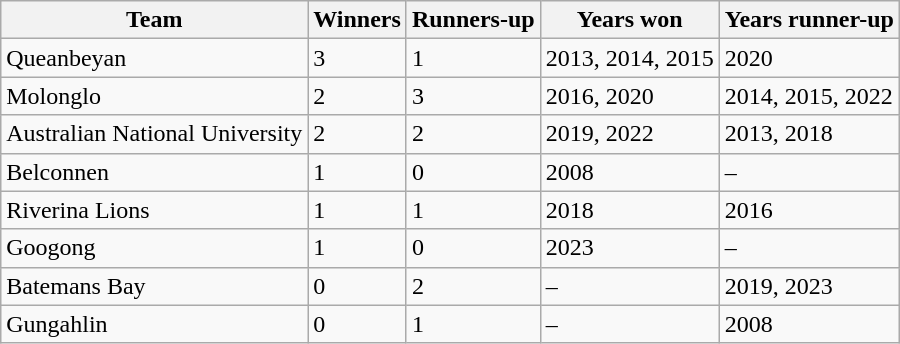<table class="wikitable sortable">
<tr>
<th>Team</th>
<th>Winners</th>
<th>Runners-up</th>
<th>Years won</th>
<th>Years runner-up</th>
</tr>
<tr>
<td> Queanbeyan</td>
<td>3</td>
<td>1</td>
<td>2013, 2014, 2015</td>
<td>2020</td>
</tr>
<tr>
<td> Molonglo</td>
<td>2</td>
<td>3</td>
<td>2016, 2020</td>
<td>2014, 2015, 2022</td>
</tr>
<tr>
<td> Australian National University</td>
<td>2</td>
<td>2</td>
<td>2019, 2022</td>
<td>2013, 2018</td>
</tr>
<tr>
<td> Belconnen</td>
<td>1</td>
<td>0</td>
<td>2008</td>
<td>–</td>
</tr>
<tr>
<td> Riverina Lions</td>
<td>1</td>
<td>1</td>
<td>2018</td>
<td>2016</td>
</tr>
<tr>
<td> Googong</td>
<td>1</td>
<td>0</td>
<td>2023</td>
<td>–</td>
</tr>
<tr>
<td> Batemans Bay</td>
<td>0</td>
<td>2</td>
<td>–</td>
<td>2019, 2023</td>
</tr>
<tr>
<td> Gungahlin</td>
<td>0</td>
<td>1</td>
<td>–</td>
<td>2008</td>
</tr>
</table>
